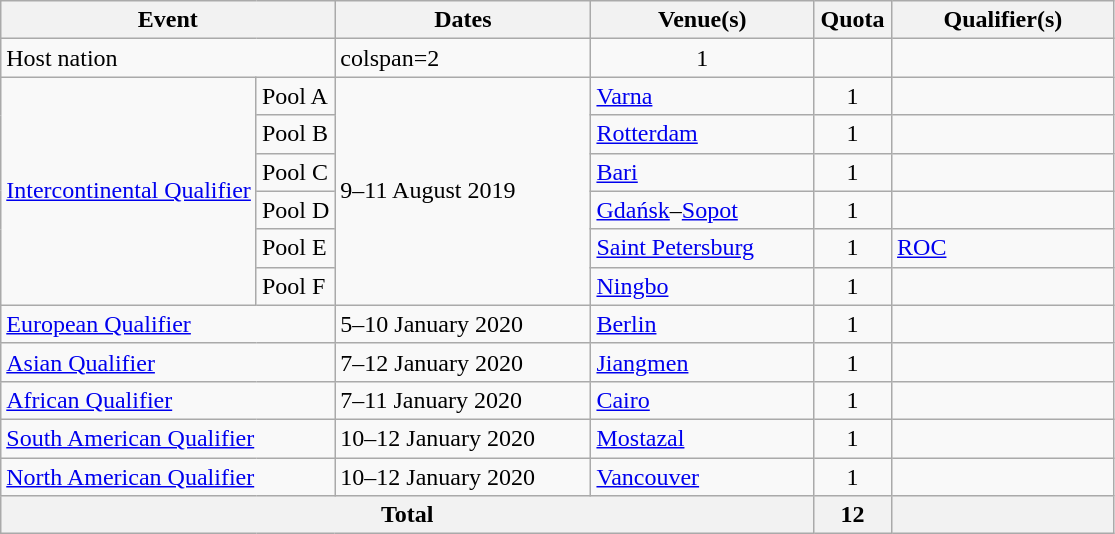<table class="wikitable" style="white-space: nowrap;">
<tr>
<th colspan="2" style="width:30%">Event</th>
<th style-"width:23%">Dates</th>
<th style="width:20%">Venue(s)</th>
<th style="width:7%">Quota</th>
<th style="width:20%">Qualifier(s)</th>
</tr>
<tr>
<td colspan="2">Host nation</td>
<td>colspan=2 </td>
<td style="text-align: center;">1</td>
<td></td>
</tr>
<tr>
<td rowspan="6"><a href='#'>Intercontinental Qualifier</a></td>
<td>Pool A</td>
<td rowspan="6">9–11 August 2019</td>
<td> <a href='#'>Varna</a></td>
<td style="text-align: center">1</td>
<td></td>
</tr>
<tr>
<td>Pool B</td>
<td> <a href='#'>Rotterdam</a></td>
<td style="text-align: center">1</td>
<td></td>
</tr>
<tr>
<td>Pool C</td>
<td> <a href='#'>Bari</a></td>
<td style="text-align: center">1</td>
<td></td>
</tr>
<tr>
<td>Pool D</td>
<td> <a href='#'>Gdańsk</a>–<a href='#'>Sopot</a></td>
<td style="text-align: center">1</td>
<td></td>
</tr>
<tr>
<td>Pool E</td>
<td> <a href='#'>Saint Petersburg</a></td>
<td style="text-align: center">1</td>
<td> <a href='#'>ROC</a></td>
</tr>
<tr>
<td>Pool F</td>
<td> <a href='#'>Ningbo</a></td>
<td style="text-align: center">1</td>
<td></td>
</tr>
<tr>
<td colspan="2"><a href='#'>European Qualifier</a></td>
<td>5–10 January 2020</td>
<td> <a href='#'>Berlin</a></td>
<td style="text-align: center">1</td>
<td></td>
</tr>
<tr>
<td colspan="2"><a href='#'>Asian Qualifier</a></td>
<td>7–12 January 2020</td>
<td> <a href='#'>Jiangmen</a></td>
<td style="text-align: center">1</td>
<td></td>
</tr>
<tr>
<td colspan="2"><a href='#'>African Qualifier</a></td>
<td>7–11 January 2020</td>
<td> <a href='#'>Cairo</a></td>
<td style="text-align: center">1</td>
<td></td>
</tr>
<tr>
<td colspan="2"><a href='#'>South American Qualifier</a></td>
<td>10–12 January 2020</td>
<td> <a href='#'>Mostazal</a></td>
<td style="text-align: center">1</td>
<td></td>
</tr>
<tr>
<td colspan="2"><a href='#'>North American Qualifier</a></td>
<td>10–12 January 2020</td>
<td> <a href='#'>Vancouver</a></td>
<td style="text-align: center">1</td>
<td></td>
</tr>
<tr>
<th colspan="4">Total</th>
<th>12</th>
<th></th>
</tr>
</table>
